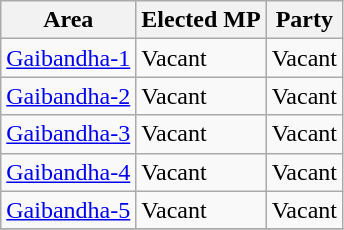<table class="wikitable sortable mw-collapsible">
<tr>
<th>Area</th>
<th>Elected MP</th>
<th>Party</th>
</tr>
<tr>
<td><a href='#'>Gaibandha-1</a></td>
<td>Vacant</td>
<td>Vacant</td>
</tr>
<tr>
<td><a href='#'>Gaibandha-2</a></td>
<td>Vacant</td>
<td>Vacant</td>
</tr>
<tr>
<td><a href='#'>Gaibandha-3</a></td>
<td>Vacant</td>
<td>Vacant</td>
</tr>
<tr>
<td><a href='#'>Gaibandha-4</a></td>
<td>Vacant</td>
<td>Vacant</td>
</tr>
<tr>
<td><a href='#'>Gaibandha-5</a></td>
<td>Vacant</td>
<td>Vacant</td>
</tr>
<tr>
</tr>
</table>
